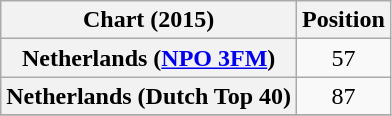<table class="wikitable plainrowheaders sortable" style="text-align:center">
<tr>
<th scope="col">Chart (2015)</th>
<th scope="col">Position</th>
</tr>
<tr>
<th scope="row">Netherlands (<a href='#'>NPO 3FM</a>)</th>
<td>57</td>
</tr>
<tr>
<th scope="row">Netherlands (Dutch Top 40)</th>
<td>87</td>
</tr>
<tr>
</tr>
</table>
